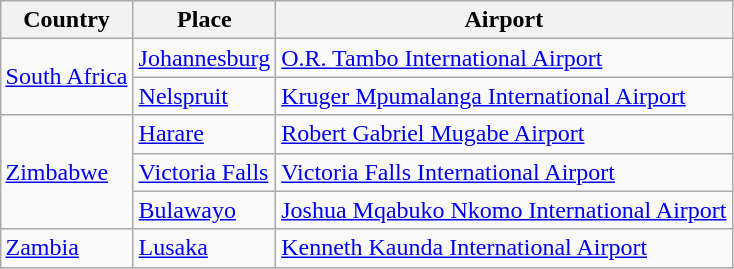<table class="wikitable" style="margin:auto">
<tr>
<th>Country</th>
<th>Place</th>
<th>Airport</th>
</tr>
<tr>
<td rowspan="2"> <a href='#'>South Africa</a></td>
<td><a href='#'>Johannesburg</a></td>
<td><a href='#'>O.R. Tambo International Airport</a></td>
</tr>
<tr>
<td><a href='#'>Nelspruit</a></td>
<td><a href='#'>Kruger Mpumalanga International Airport</a></td>
</tr>
<tr>
<td rowspan="3"> <a href='#'>Zimbabwe</a></td>
<td><a href='#'>Harare</a></td>
<td><a href='#'>Robert Gabriel Mugabe Airport</a></td>
</tr>
<tr>
<td><a href='#'>Victoria Falls</a></td>
<td><a href='#'>Victoria Falls International Airport</a></td>
</tr>
<tr>
<td><a href='#'>Bulawayo</a></td>
<td><a href='#'>Joshua Mqabuko Nkomo International Airport</a></td>
</tr>
<tr>
<td> <a href='#'>Zambia</a></td>
<td><a href='#'>Lusaka</a></td>
<td><a href='#'>Kenneth Kaunda International Airport</a></td>
</tr>
</table>
